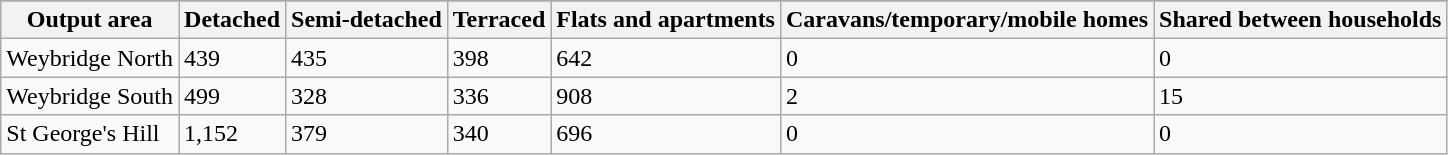<table class="wikitable">
<tr>
</tr>
<tr>
<th>Output area</th>
<th>Detached</th>
<th>Semi-detached</th>
<th>Terraced</th>
<th>Flats and apartments</th>
<th>Caravans/temporary/mobile homes</th>
<th>Shared between households</th>
</tr>
<tr>
<td>Weybridge North</td>
<td>439</td>
<td>435</td>
<td>398</td>
<td>642</td>
<td>0</td>
<td>0</td>
</tr>
<tr>
<td>Weybridge South</td>
<td>499</td>
<td>328</td>
<td>336</td>
<td>908</td>
<td>2</td>
<td>15</td>
</tr>
<tr>
<td>St George's Hill</td>
<td>1,152</td>
<td>379</td>
<td>340</td>
<td>696</td>
<td>0</td>
<td>0</td>
</tr>
</table>
